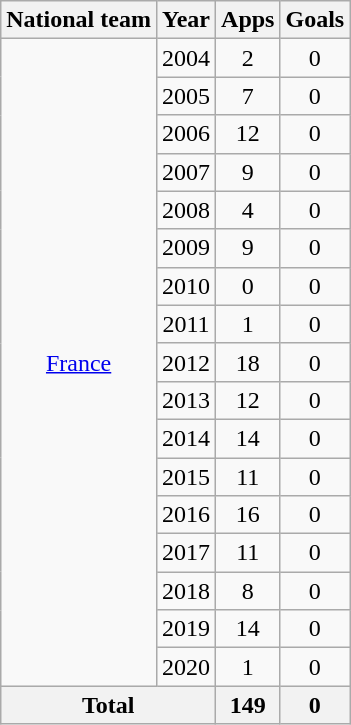<table class="wikitable" style="text-align:center">
<tr>
<th>National team</th>
<th>Year</th>
<th>Apps</th>
<th>Goals</th>
</tr>
<tr>
<td rowspan="17"><a href='#'>France</a></td>
<td>2004</td>
<td>2</td>
<td>0</td>
</tr>
<tr>
<td>2005</td>
<td>7</td>
<td>0</td>
</tr>
<tr>
<td>2006</td>
<td>12</td>
<td>0</td>
</tr>
<tr>
<td>2007</td>
<td>9</td>
<td>0</td>
</tr>
<tr>
<td>2008</td>
<td>4</td>
<td>0</td>
</tr>
<tr>
<td>2009</td>
<td>9</td>
<td>0</td>
</tr>
<tr>
<td>2010</td>
<td>0</td>
<td>0</td>
</tr>
<tr>
<td>2011</td>
<td>1</td>
<td>0</td>
</tr>
<tr>
<td>2012</td>
<td>18</td>
<td>0</td>
</tr>
<tr>
<td>2013</td>
<td>12</td>
<td>0</td>
</tr>
<tr>
<td>2014</td>
<td>14</td>
<td>0</td>
</tr>
<tr>
<td>2015</td>
<td>11</td>
<td>0</td>
</tr>
<tr>
<td>2016</td>
<td>16</td>
<td>0</td>
</tr>
<tr>
<td>2017</td>
<td>11</td>
<td>0</td>
</tr>
<tr>
<td>2018</td>
<td>8</td>
<td>0</td>
</tr>
<tr>
<td>2019</td>
<td>14</td>
<td>0</td>
</tr>
<tr>
<td>2020</td>
<td>1</td>
<td>0</td>
</tr>
<tr>
<th colspan="2">Total</th>
<th>149</th>
<th>0</th>
</tr>
</table>
